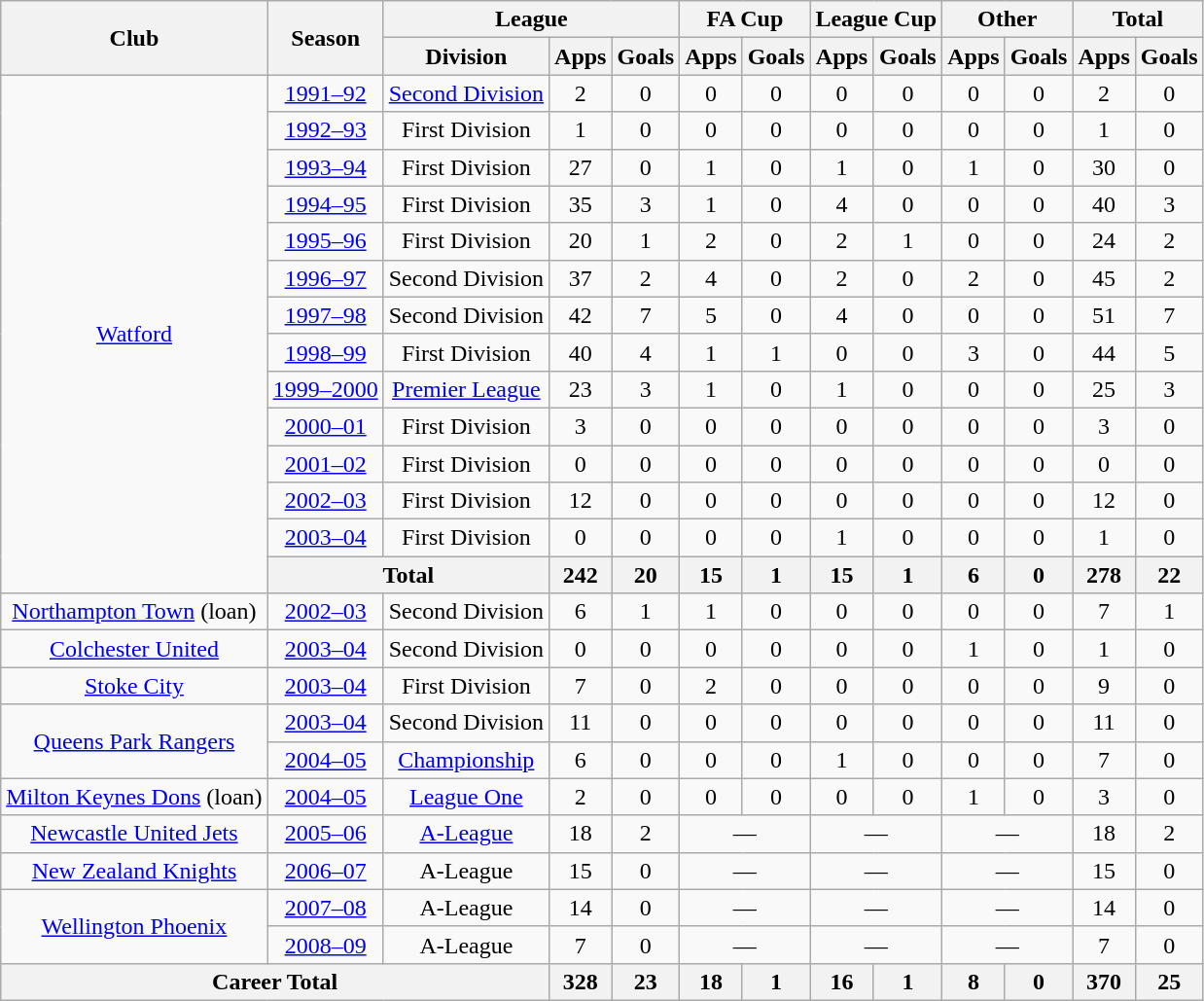<table class="wikitable" style="text-align: center;">
<tr>
<th rowspan="2">Club</th>
<th rowspan="2">Season</th>
<th colspan="3">League</th>
<th colspan="2">FA Cup</th>
<th colspan="2">League Cup</th>
<th colspan="2">Other</th>
<th colspan="2">Total</th>
</tr>
<tr>
<th>Division</th>
<th>Apps</th>
<th>Goals</th>
<th>Apps</th>
<th>Goals</th>
<th>Apps</th>
<th>Goals</th>
<th>Apps</th>
<th>Goals</th>
<th>Apps</th>
<th>Goals</th>
</tr>
<tr>
<td rowspan="14"><a href='#'>Watford</a></td>
<td><a href='#'>1991–92</a></td>
<td><a href='#'>Second Division</a></td>
<td>2</td>
<td>0</td>
<td>0</td>
<td>0</td>
<td>0</td>
<td>0</td>
<td>0</td>
<td>0</td>
<td>2</td>
<td>0</td>
</tr>
<tr>
<td><a href='#'>1992–93</a></td>
<td>First Division</td>
<td>1</td>
<td>0</td>
<td>0</td>
<td>0</td>
<td>0</td>
<td>0</td>
<td>0</td>
<td>0</td>
<td>1</td>
<td>0</td>
</tr>
<tr>
<td><a href='#'>1993–94</a></td>
<td>First Division</td>
<td>27</td>
<td>0</td>
<td>1</td>
<td>0</td>
<td>1</td>
<td>0</td>
<td>1</td>
<td>0</td>
<td>30</td>
<td>0</td>
</tr>
<tr>
<td><a href='#'>1994–95</a></td>
<td>First Division</td>
<td>35</td>
<td>3</td>
<td>1</td>
<td>0</td>
<td>4</td>
<td>0</td>
<td>0</td>
<td>0</td>
<td>40</td>
<td>3</td>
</tr>
<tr>
<td><a href='#'>1995–96</a></td>
<td>First Division</td>
<td>20</td>
<td>1</td>
<td>2</td>
<td>0</td>
<td>2</td>
<td>1</td>
<td>0</td>
<td>0</td>
<td>24</td>
<td>2</td>
</tr>
<tr>
<td><a href='#'>1996–97</a></td>
<td>Second Division</td>
<td>37</td>
<td>2</td>
<td>4</td>
<td>0</td>
<td>2</td>
<td>0</td>
<td>2</td>
<td>0</td>
<td>45</td>
<td>2</td>
</tr>
<tr>
<td><a href='#'>1997–98</a></td>
<td>Second Division</td>
<td>42</td>
<td>7</td>
<td>5</td>
<td>0</td>
<td>4</td>
<td>0</td>
<td>0</td>
<td>0</td>
<td>51</td>
<td>7</td>
</tr>
<tr>
<td><a href='#'>1998–99</a></td>
<td>First Division</td>
<td>40</td>
<td>4</td>
<td>1</td>
<td>1</td>
<td>0</td>
<td>0</td>
<td>3</td>
<td>0</td>
<td>44</td>
<td>5</td>
</tr>
<tr>
<td><a href='#'>1999–2000</a></td>
<td><a href='#'>Premier League</a></td>
<td>23</td>
<td>3</td>
<td>1</td>
<td>0</td>
<td>1</td>
<td>0</td>
<td>0</td>
<td>0</td>
<td>25</td>
<td>3</td>
</tr>
<tr>
<td><a href='#'>2000–01</a></td>
<td>First Division</td>
<td>3</td>
<td>0</td>
<td>0</td>
<td>0</td>
<td>0</td>
<td>0</td>
<td>0</td>
<td>0</td>
<td>3</td>
<td>0</td>
</tr>
<tr>
<td><a href='#'>2001–02</a></td>
<td>First Division</td>
<td>0</td>
<td>0</td>
<td>0</td>
<td>0</td>
<td>0</td>
<td>0</td>
<td>0</td>
<td>0</td>
<td>0</td>
<td>0</td>
</tr>
<tr>
<td><a href='#'>2002–03</a></td>
<td>First Division</td>
<td>12</td>
<td>0</td>
<td>0</td>
<td>0</td>
<td>0</td>
<td>0</td>
<td>0</td>
<td>0</td>
<td>12</td>
<td>0</td>
</tr>
<tr>
<td><a href='#'>2003–04</a></td>
<td>First Division</td>
<td>0</td>
<td>0</td>
<td>0</td>
<td>0</td>
<td>1</td>
<td>0</td>
<td>0</td>
<td>0</td>
<td>1</td>
<td>0</td>
</tr>
<tr>
<th colspan="2">Total</th>
<th>242</th>
<th>20</th>
<th>15</th>
<th>1</th>
<th>15</th>
<th>1</th>
<th>6</th>
<th>0</th>
<th>278</th>
<th>22</th>
</tr>
<tr>
<td><a href='#'>Northampton Town</a> (loan)</td>
<td><a href='#'>2002–03</a></td>
<td>Second Division</td>
<td>6</td>
<td>1</td>
<td>1</td>
<td>0</td>
<td>0</td>
<td>0</td>
<td>0</td>
<td>0</td>
<td>7</td>
<td>1</td>
</tr>
<tr>
<td><a href='#'>Colchester United</a></td>
<td><a href='#'>2003–04</a></td>
<td>Second Division</td>
<td>0</td>
<td>0</td>
<td>0</td>
<td>0</td>
<td>0</td>
<td>0</td>
<td>1</td>
<td>0</td>
<td>1</td>
<td>0</td>
</tr>
<tr>
<td><a href='#'>Stoke City</a></td>
<td><a href='#'>2003–04</a></td>
<td>First Division</td>
<td>7</td>
<td>0</td>
<td>2</td>
<td>0</td>
<td>0</td>
<td>0</td>
<td>0</td>
<td>0</td>
<td>9</td>
<td>0</td>
</tr>
<tr>
<td rowspan="2"><a href='#'>Queens Park Rangers</a></td>
<td><a href='#'>2003–04</a></td>
<td>Second Division</td>
<td>11</td>
<td>0</td>
<td>0</td>
<td>0</td>
<td>0</td>
<td>0</td>
<td>0</td>
<td>0</td>
<td>11</td>
<td>0</td>
</tr>
<tr>
<td><a href='#'>2004–05</a></td>
<td><a href='#'>Championship</a></td>
<td>6</td>
<td>0</td>
<td>0</td>
<td>0</td>
<td>1</td>
<td>0</td>
<td>0</td>
<td>0</td>
<td>7</td>
<td>0</td>
</tr>
<tr>
<td><a href='#'>Milton Keynes Dons</a> (loan)</td>
<td><a href='#'>2004–05</a></td>
<td><a href='#'>League One</a></td>
<td>2</td>
<td>0</td>
<td>0</td>
<td>0</td>
<td>0</td>
<td>0</td>
<td>1</td>
<td>0</td>
<td>3</td>
<td>0</td>
</tr>
<tr>
<td><a href='#'>Newcastle United Jets</a></td>
<td><a href='#'>2005–06</a></td>
<td><a href='#'>A-League</a></td>
<td>18</td>
<td>2</td>
<td colspan="2">—</td>
<td colspan="2">—</td>
<td colspan="2">—</td>
<td>18</td>
<td>2</td>
</tr>
<tr>
<td><a href='#'>New Zealand Knights</a></td>
<td><a href='#'>2006–07</a></td>
<td>A-League</td>
<td>15</td>
<td>0</td>
<td colspan="2">—</td>
<td colspan="2">—</td>
<td colspan="2">—</td>
<td>15</td>
<td>0</td>
</tr>
<tr>
<td rowspan=2><a href='#'>Wellington Phoenix</a></td>
<td><a href='#'>2007–08</a></td>
<td>A-League</td>
<td>14</td>
<td>0</td>
<td colspan="2">—</td>
<td colspan="2">—</td>
<td colspan="2">—</td>
<td>14</td>
<td>0</td>
</tr>
<tr>
<td><a href='#'>2008–09</a></td>
<td>A-League</td>
<td>7</td>
<td>0</td>
<td colspan="2">—</td>
<td colspan="2">—</td>
<td colspan="2">—</td>
<td>7</td>
<td>0</td>
</tr>
<tr>
<th colspan="3">Career Total</th>
<th>328</th>
<th>23</th>
<th>18</th>
<th>1</th>
<th>16</th>
<th>1</th>
<th>8</th>
<th>0</th>
<th>370</th>
<th>25</th>
</tr>
</table>
